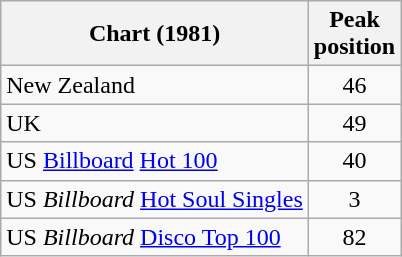<table class="wikitable sortable">
<tr>
<th>Chart (1981)</th>
<th>Peak<br>position</th>
</tr>
<tr>
<td>New Zealand </td>
<td align="center">46</td>
</tr>
<tr>
<td>UK</td>
<td align="center">49</td>
</tr>
<tr>
<td>US <em><a href='#'></em>Billboard<em></a></em> <a href='#'>Hot 100</a></td>
<td align="center">40</td>
</tr>
<tr>
<td>US <em>Billboard</em> <a href='#'>Hot Soul Singles</a></td>
<td align="center">3</td>
</tr>
<tr>
<td>US <em>Billboard</em> <a href='#'>Disco Top 100</a></td>
<td align="center">82</td>
</tr>
</table>
